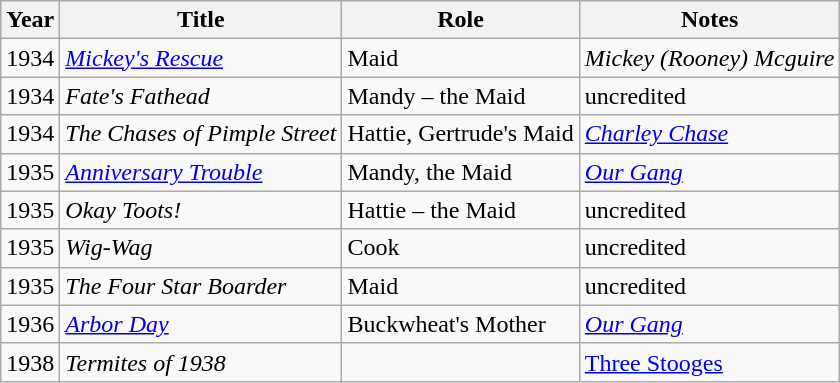<table class="wikitable sortable">
<tr>
<th>Year</th>
<th>Title</th>
<th>Role</th>
<th class="unsortable">Notes</th>
</tr>
<tr>
<td>1934</td>
<td><em><a href='#'>Mickey's Rescue</a></em></td>
<td>Maid</td>
<td><em>Mickey (Rooney) Mcguire</em></td>
</tr>
<tr>
<td>1934</td>
<td><em>Fate's Fathead</em></td>
<td>Mandy – the Maid</td>
<td>uncredited</td>
</tr>
<tr>
<td>1934</td>
<td><em>The Chases of Pimple Street</em></td>
<td>Hattie, Gertrude's Maid</td>
<td><em><a href='#'>Charley Chase</a></em></td>
</tr>
<tr>
<td>1935</td>
<td><em><a href='#'>Anniversary Trouble</a></em></td>
<td>Mandy, the Maid</td>
<td><em><a href='#'>Our Gang</a></em></td>
</tr>
<tr>
<td>1935</td>
<td><em>Okay Toots!</em></td>
<td>Hattie – the Maid</td>
<td>uncredited</td>
</tr>
<tr>
<td>1935</td>
<td><em>Wig-Wag</em></td>
<td>Cook</td>
<td>uncredited</td>
</tr>
<tr>
<td>1935</td>
<td><em>The Four Star Boarder</em></td>
<td>Maid</td>
<td>uncredited</td>
</tr>
<tr>
<td>1936</td>
<td><em><a href='#'>Arbor Day</a></em></td>
<td>Buckwheat's Mother</td>
<td><em><a href='#'>Our Gang</a></em></td>
</tr>
<tr>
<td>1938</td>
<td><em>Termites of 1938</em></td>
<td></td>
<td><a href='#'>Three Stooges</a></td>
</tr>
</table>
